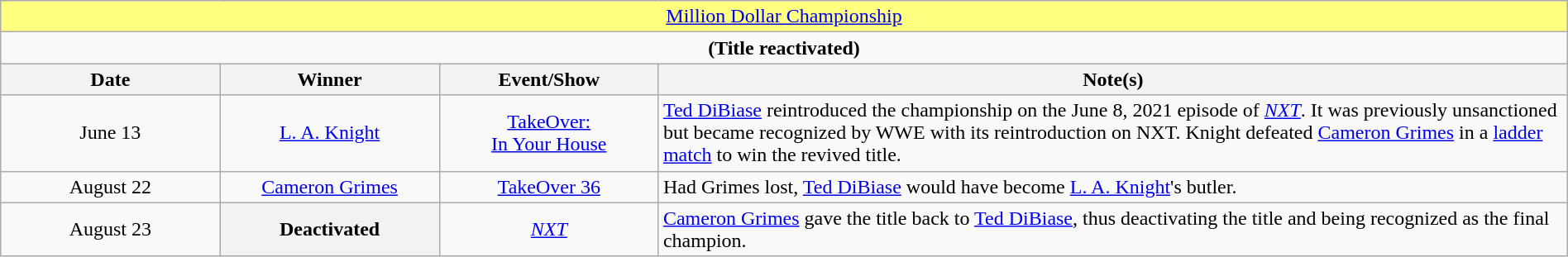<table class="wikitable" style="text-align:center; width:100%;">
<tr style="background:#FFFF80;">
<td colspan="4" style="text-align: center;"><a href='#'>Million Dollar Championship</a></td>
</tr>
<tr>
<td colspan="4" style="text-align: center;"><strong>(Title reactivated)</strong></td>
</tr>
<tr>
<th width=14%>Date</th>
<th width=14%>Winner</th>
<th width=14%>Event/Show</th>
<th width=58%>Note(s)</th>
</tr>
<tr>
<td>June 13</td>
<td><a href='#'>L. A. Knight</a></td>
<td><a href='#'>TakeOver:<br>In Your House</a></td>
<td align=left><a href='#'>Ted DiBiase</a> reintroduced the championship on the June 8, 2021 episode of <em><a href='#'>NXT</a></em>. It was previously unsanctioned but became recognized by WWE with its reintroduction on NXT. Knight defeated <a href='#'>Cameron Grimes</a> in a <a href='#'>ladder match</a> to win the revived title.</td>
</tr>
<tr>
<td>August 22</td>
<td><a href='#'>Cameron Grimes</a></td>
<td><a href='#'>TakeOver 36</a></td>
<td align=left>Had Grimes lost, <a href='#'>Ted DiBiase</a> would have become <a href='#'>L. A. Knight</a>'s butler.</td>
</tr>
<tr>
<td>August 23<br></td>
<th>Deactivated</th>
<td><em><a href='#'>NXT</a></em></td>
<td align=left><a href='#'>Cameron Grimes</a> gave the title back to <a href='#'>Ted DiBiase</a>, thus deactivating the title and being recognized as the final champion.</td>
</tr>
</table>
